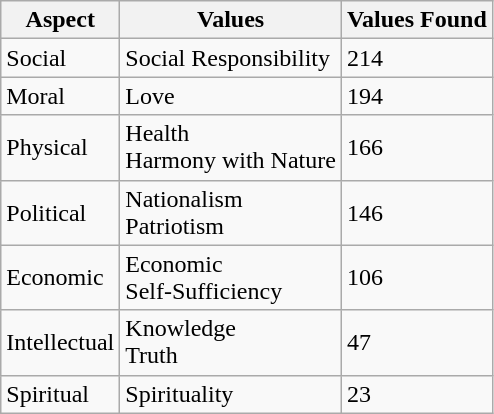<table class="wikitable">
<tr>
<th>Aspect</th>
<th>Values</th>
<th>Values Found</th>
</tr>
<tr>
<td>Social</td>
<td>Social Responsibility</td>
<td>214</td>
</tr>
<tr>
<td>Moral</td>
<td>Love</td>
<td>194</td>
</tr>
<tr>
<td>Physical</td>
<td>Health<br>Harmony with Nature</td>
<td>166</td>
</tr>
<tr>
<td>Political</td>
<td>Nationalism<br>Patriotism</td>
<td>146</td>
</tr>
<tr>
<td>Economic</td>
<td>Economic<br>Self-Sufficiency</td>
<td>106</td>
</tr>
<tr>
<td>Intellectual</td>
<td>Knowledge<br>Truth</td>
<td>47</td>
</tr>
<tr>
<td>Spiritual</td>
<td>Spirituality</td>
<td>23</td>
</tr>
</table>
